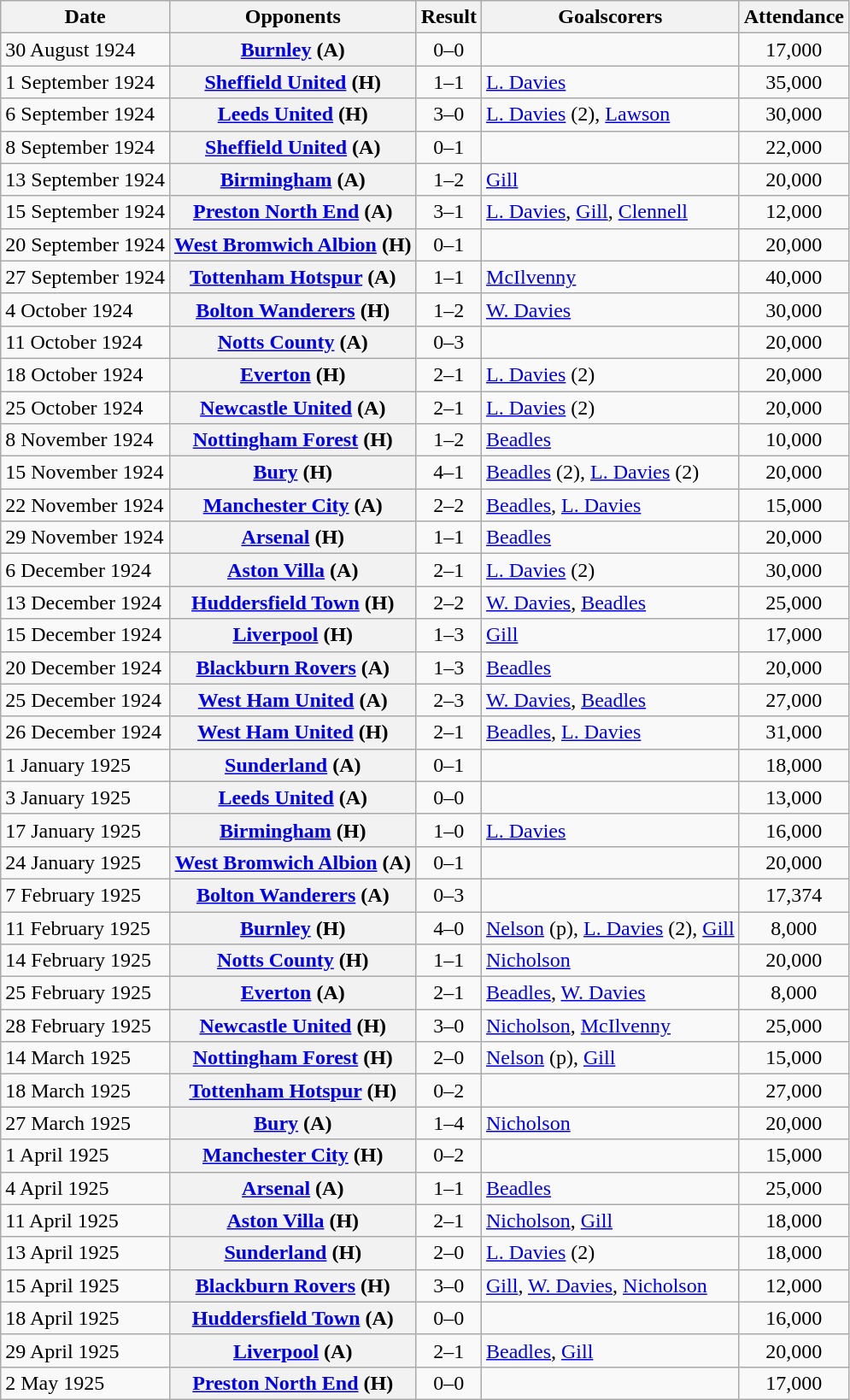<table class="wikitable plainrowheaders sortable">
<tr>
<th scope=col>Date</th>
<th scope=col>Opponents</th>
<th scope=col>Result</th>
<th scope=col class=unsortable>Goalscorers</th>
<th scope=col>Attendance</th>
</tr>
<tr>
<td>30 August 1924</td>
<th scope=row><a href='#'>Burnley</a> (A)</th>
<td align=center>0–0</td>
<td></td>
<td align=center>17,000</td>
</tr>
<tr>
<td>1 September 1924</td>
<th scope=row><a href='#'>Sheffield United</a> (H)</th>
<td align=center>1–1</td>
<td><a href='#'>L. Davies</a></td>
<td align=center>35,000</td>
</tr>
<tr>
<td>6 September 1924</td>
<th scope=row><a href='#'>Leeds United</a> (H)</th>
<td align=center>3–0</td>
<td><a href='#'>L. Davies</a> (2), <a href='#'>Lawson</a></td>
<td align=center>30,000</td>
</tr>
<tr>
<td>8 September 1924</td>
<th scope=row><a href='#'>Sheffield United</a> (A)</th>
<td align=center>0–1</td>
<td></td>
<td align=center>22,000</td>
</tr>
<tr>
<td>13 September 1924</td>
<th scope=row><a href='#'>Birmingham</a> (A)</th>
<td align=center>1–2</td>
<td><a href='#'>Gill</a></td>
<td align=center>20,000</td>
</tr>
<tr>
<td>15 September 1924</td>
<th scope=row><a href='#'>Preston North End</a> (A)</th>
<td align=center>3–1</td>
<td><a href='#'>L. Davies</a>, <a href='#'>Gill</a>, <a href='#'>Clennell</a></td>
<td align=center>12,000</td>
</tr>
<tr>
<td>20 September 1924</td>
<th scope=row><a href='#'>West Bromwich Albion</a> (H)</th>
<td align=center>0–1</td>
<td></td>
<td align=center>20,000</td>
</tr>
<tr>
<td>27 September 1924</td>
<th scope=row><a href='#'>Tottenham Hotspur</a> (A)</th>
<td align=center>1–1</td>
<td><a href='#'>McIlvenny</a></td>
<td align=center>40,000</td>
</tr>
<tr>
<td>4 October 1924</td>
<th scope=row><a href='#'>Bolton Wanderers</a> (H)</th>
<td align=center>1–2</td>
<td><a href='#'>W. Davies</a></td>
<td align=center>30,000</td>
</tr>
<tr>
<td>11 October 1924</td>
<th scope=row><a href='#'>Notts County</a> (A)</th>
<td align=center>0–3</td>
<td></td>
<td align=center>20,000</td>
</tr>
<tr>
<td>18 October 1924</td>
<th scope=row><a href='#'>Everton</a> (H)</th>
<td align=center>2–1</td>
<td><a href='#'>L. Davies</a> (2)</td>
<td align=center>20,000</td>
</tr>
<tr>
<td>25 October 1924</td>
<th scope=row><a href='#'>Newcastle United</a> (A)</th>
<td align=center>2–1</td>
<td><a href='#'>L. Davies</a> (2)</td>
<td align=center>20,000</td>
</tr>
<tr>
<td>8 November 1924</td>
<th scope=row><a href='#'>Nottingham Forest</a> (H)</th>
<td align=center>1–2</td>
<td><a href='#'>Beadles</a></td>
<td align=center>10,000</td>
</tr>
<tr>
<td>15 November 1924</td>
<th scope=row><a href='#'>Bury</a> (H)</th>
<td align=center>4–1</td>
<td><a href='#'>Beadles</a> (2), <a href='#'>L. Davies</a> (2)</td>
<td align=center>20,000</td>
</tr>
<tr>
<td>22 November 1924</td>
<th scope=row><a href='#'>Manchester City</a> (A)</th>
<td align=center>2–2</td>
<td><a href='#'>Beadles</a>, <a href='#'>L. Davies</a></td>
<td align=center>15,000</td>
</tr>
<tr>
<td>29 November 1924</td>
<th scope=row><a href='#'>Arsenal</a> (H)</th>
<td align=center>1–1</td>
<td><a href='#'>Beadles</a></td>
<td align=center>20,000</td>
</tr>
<tr>
<td>6 December 1924</td>
<th scope=row><a href='#'>Aston Villa</a> (A)</th>
<td align=center>2–1</td>
<td><a href='#'>L. Davies</a> (2)</td>
<td align=center>30,000</td>
</tr>
<tr>
<td>13 December 1924</td>
<th scope=row><a href='#'>Huddersfield Town</a> (H)</th>
<td align=center>2–2</td>
<td><a href='#'>W. Davies</a>, <a href='#'>Beadles</a></td>
<td align=center>25,000</td>
</tr>
<tr>
<td>15 December 1924</td>
<th scope=row><a href='#'>Liverpool</a> (H)</th>
<td align=center>1–3</td>
<td><a href='#'>Gill</a></td>
<td align=center>17,000</td>
</tr>
<tr>
<td>20 December 1924</td>
<th scope=row><a href='#'>Blackburn Rovers</a> (A)</th>
<td align=center>1–3</td>
<td><a href='#'>Beadles</a></td>
<td align=center>20,000</td>
</tr>
<tr>
<td>25 December 1924</td>
<th scope=row><a href='#'>West Ham United</a> (A)</th>
<td align=center>2–3</td>
<td><a href='#'>W. Davies</a>, <a href='#'>Beadles</a></td>
<td align=center>27,000</td>
</tr>
<tr>
<td>26 December 1924</td>
<th scope=row><a href='#'>West Ham United</a> (H)</th>
<td align=center>2–1</td>
<td><a href='#'>Beadles</a>, <a href='#'>L. Davies</a></td>
<td align=center>31,000</td>
</tr>
<tr>
<td>1 January 1925</td>
<th scope=row><a href='#'>Sunderland</a> (A)</th>
<td align=center>0–1</td>
<td></td>
<td align=center>18,000</td>
</tr>
<tr>
<td>3 January 1925</td>
<th scope=row><a href='#'>Leeds United</a> (A)</th>
<td align=center>0–0</td>
<td></td>
<td align=center>13,000</td>
</tr>
<tr>
<td>17 January 1925</td>
<th scope=row><a href='#'>Birmingham</a> (H)</th>
<td align=center>1–0</td>
<td><a href='#'>L. Davies</a></td>
<td align=center>16,000</td>
</tr>
<tr>
<td>24 January 1925</td>
<th scope=row><a href='#'>West Bromwich Albion</a> (A)</th>
<td align=center>0–1</td>
<td></td>
<td align=center>20,000</td>
</tr>
<tr>
<td>7 February 1925</td>
<th scope=row><a href='#'>Bolton Wanderers</a> (A)</th>
<td align=center>0–3</td>
<td></td>
<td align=center>17,374</td>
</tr>
<tr>
<td>11 February 1925</td>
<th scope=row><a href='#'>Burnley</a> (H)</th>
<td align=center>4–0</td>
<td><a href='#'>Nelson</a> (p), <a href='#'>L. Davies</a> (2), <a href='#'>Gill</a></td>
<td align=center>8,000</td>
</tr>
<tr>
<td>14 February 1925</td>
<th scope=row><a href='#'>Notts County</a> (H)</th>
<td align=center>1–1</td>
<td><a href='#'>Nicholson</a></td>
<td align=center>20,000</td>
</tr>
<tr>
<td>25 February 1925</td>
<th scope=row><a href='#'>Everton</a> (A)</th>
<td align=center>2–1</td>
<td><a href='#'>Beadles</a>, <a href='#'>W. Davies</a></td>
<td align=center>8,000</td>
</tr>
<tr>
<td>28 February 1925</td>
<th scope=row><a href='#'>Newcastle United</a> (H)</th>
<td align=center>3–0</td>
<td><a href='#'>Nicholson</a>, <a href='#'>McIlvenny</a></td>
<td align=center>25,000</td>
</tr>
<tr>
<td>14 March 1925</td>
<th scope=row><a href='#'>Nottingham Forest</a> (H)</th>
<td align=center>2–0</td>
<td><a href='#'>Nelson</a> (p), <a href='#'>Gill</a></td>
<td align=center>15,000</td>
</tr>
<tr>
<td>18 March 1925</td>
<th scope=row><a href='#'>Tottenham Hotspur</a> (H)</th>
<td align=center>0–2</td>
<td></td>
<td align=center>27,000</td>
</tr>
<tr>
<td>27 March 1925</td>
<th scope=row><a href='#'>Bury</a> (A)</th>
<td align=center>1–4</td>
<td><a href='#'>Nicholson</a></td>
<td align=center>20,000</td>
</tr>
<tr>
<td>1 April 1925</td>
<th scope=row><a href='#'>Manchester City</a> (H)</th>
<td align=center>0–2</td>
<td></td>
<td align=center>15,000</td>
</tr>
<tr>
<td>4 April 1925</td>
<th scope=row><a href='#'>Arsenal</a> (A)</th>
<td align=center>1–1</td>
<td><a href='#'>Beadles</a></td>
<td align=center>25,000</td>
</tr>
<tr>
<td>11 April 1925</td>
<th scope=row><a href='#'>Aston Villa</a> (H)</th>
<td align=center>2–1</td>
<td><a href='#'>Nicholson</a>, <a href='#'>Gill</a></td>
<td align=center>18,000</td>
</tr>
<tr>
<td>13 April 1925</td>
<th scope=row><a href='#'>Sunderland</a> (H)</th>
<td align=center>2–0</td>
<td><a href='#'>L. Davies</a> (2)</td>
<td align=center>18,000</td>
</tr>
<tr>
<td>15 April 1925</td>
<th scope=row><a href='#'>Blackburn Rovers</a> (H)</th>
<td align=center>3–0</td>
<td><a href='#'>Gill</a>, <a href='#'>W. Davies</a>, <a href='#'>Nicholson</a></td>
<td align=center>12,000</td>
</tr>
<tr>
<td>18 April 1925</td>
<th scope=row><a href='#'>Huddersfield Town</a> (A)</th>
<td align=center>0–0</td>
<td></td>
<td align=center>16,000</td>
</tr>
<tr>
<td>29 April 1925</td>
<th scope=row><a href='#'>Liverpool</a> (A)</th>
<td align=center>2–1</td>
<td><a href='#'>Beadles</a>, <a href='#'>Gill</a></td>
<td align=center>20,000</td>
</tr>
<tr>
<td>2 May 1925</td>
<th scope=row><a href='#'>Preston North End</a> (H)</th>
<td align=center>0–0</td>
<td></td>
<td align=center>17,000</td>
</tr>
</table>
